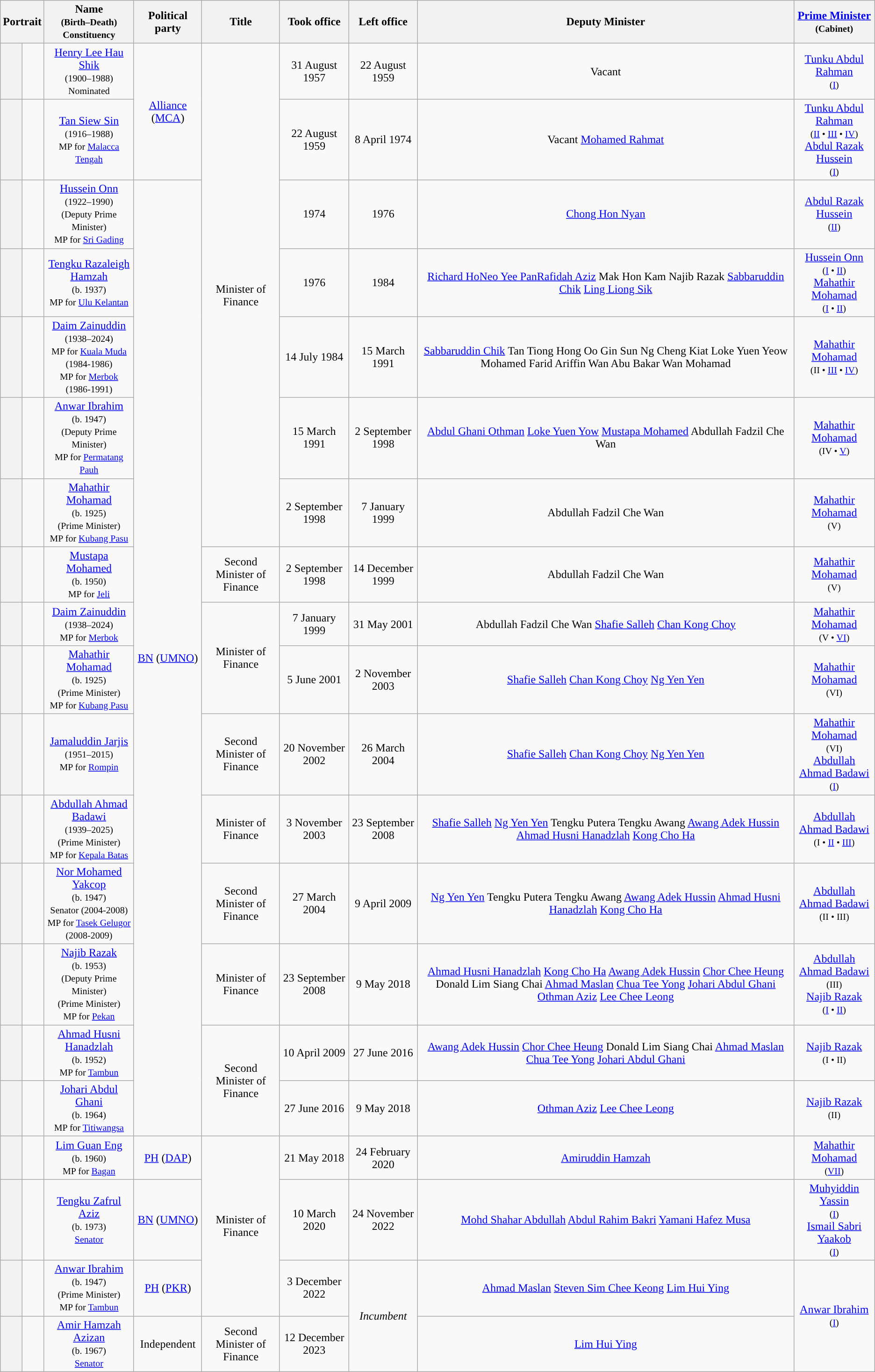<table class="wikitable" style="text-align:center;">
<tr>
<th colspan=2>Portrait</th>
<th>Name<br><small>(Birth–Death)<br>Constituency</small></th>
<th>Political party</th>
<th>Title</th>
<th>Took office</th>
<th>Left office</th>
<th>Deputy Minister</th>
<th><a href='#'>Prime Minister</a><br><small>(Cabinet)</small></th>
</tr>
<tr>
<th style="background:"></th>
<td></td>
<td><a href='#'>Henry Lee Hau Shik</a><br><small>(1900–1988)</small><br><small>Nominated</small></td>
<td rowspan=2><a href='#'>Alliance</a> (<a href='#'>MCA</a>)</td>
<td rowspan=7>Minister of Finance</td>
<td>31 August 1957</td>
<td>22 August 1959</td>
<td>Vacant</td>
<td><a href='#'>Tunku Abdul Rahman</a><br><small>(<a href='#'>I</a>)</small></td>
</tr>
<tr>
<th style="background:"></th>
<td></td>
<td><a href='#'>Tan Siew Sin</a><br><small>(1916–1988)<br>MP for <a href='#'>Malacca Tengah</a></small></td>
<td>22 August 1959</td>
<td>8 April 1974</td>
<td>Vacant <a href='#'>Mohamed Rahmat</a> </td>
<td><a href='#'>Tunku Abdul Rahman</a><br><small>(<a href='#'>II</a> • <a href='#'>III</a> • <a href='#'>IV</a>)</small><br><a href='#'>Abdul Razak Hussein</a><br><small>(<a href='#'>I</a>)</small></td>
</tr>
<tr>
<th style="background:"></th>
<td></td>
<td><a href='#'>Hussein Onn</a><br><small>(1922–1990)<br>(Deputy Prime Minister) <br>MP for <a href='#'>Sri Gading</a></small></td>
<td rowspan=14><a href='#'>BN</a> (<a href='#'>UMNO</a>)</td>
<td>1974</td>
<td>1976</td>
<td><a href='#'>Chong Hon Nyan</a></td>
<td><a href='#'>Abdul Razak Hussein</a><br><small>(<a href='#'>II</a>)</small></td>
</tr>
<tr>
<th style="background:"></th>
<td></td>
<td><a href='#'>Tengku Razaleigh Hamzah</a><br><small>(b. 1937)<br>MP for <a href='#'>Ulu Kelantan</a></small></td>
<td>1976</td>
<td>1984</td>
<td><a href='#'>Richard Ho</a><a href='#'>Neo Yee Pan</a><a href='#'>Rafidah Aziz</a> Mak Hon Kam   Najib Razak   <a href='#'>Sabbaruddin Chik</a>   <a href='#'>Ling Liong Sik</a>  </td>
<td><a href='#'>Hussein Onn</a><br><small>(<a href='#'>I</a> • <a href='#'>II</a>)</small><br><a href='#'>Mahathir Mohamad</a><br><small>(<a href='#'>I</a> • <a href='#'>II</a>)</small></td>
</tr>
<tr>
<th style="background:"></th>
<td></td>
<td><a href='#'>Daim Zainuddin</a><br><small>(1938–2024)<br>MP for <a href='#'>Kuala Muda</a> <br>(1984-1986)<br>MP for <a href='#'>Merbok</a> <br>(1986-1991)</small></td>
<td>14 July 1984</td>
<td>15 March 1991</td>
<td><a href='#'>Sabbaruddin Chik</a>   Tan Tiong Hong   Oo Gin Sun   Ng Cheng Kiat   Loke Yuen Yeow    Mohamed Farid Ariffin   Wan Abu Bakar Wan Mohamad  </td>
<td><a href='#'>Mahathir Mohamad</a><br><small>(II • <a href='#'>III</a> • <a href='#'>IV</a>)</small></td>
</tr>
<tr>
<th style="background:"></th>
<td></td>
<td><a href='#'>Anwar Ibrahim</a><br><small>(b. 1947)<br>(Deputy Prime Minister) <br>MP for <a href='#'>Permatang Pauh</a></small></td>
<td>15 March 1991</td>
<td>2 September 1998</td>
<td><a href='#'>Abdul Ghani Othman</a>   <a href='#'>Loke Yuen Yow</a>   <a href='#'>Mustapa Mohamed</a>   Abdullah Fadzil Che Wan  </td>
<td><a href='#'>Mahathir Mohamad</a><br><small>(IV • <a href='#'>V</a>)</small></td>
</tr>
<tr>
<th style="background:"></th>
<td></td>
<td><a href='#'>Mahathir Mohamad</a><br><small>(b. 1925)<br>(Prime Minister)<br>MP for <a href='#'>Kubang Pasu</a></small></td>
<td>2 September 1998</td>
<td>7 January 1999</td>
<td>Abdullah Fadzil Che Wan</td>
<td><a href='#'>Mahathir Mohamad</a><br><small>(V)</small></td>
</tr>
<tr>
<th style="background:"></th>
<td></td>
<td><a href='#'>Mustapa Mohamed</a><br><small>(b. 1950)<br>MP for <a href='#'>Jeli</a></small></td>
<td>Second Minister of Finance</td>
<td>2 September 1998</td>
<td>14 December 1999</td>
<td>Abdullah Fadzil Che Wan</td>
<td><a href='#'>Mahathir Mohamad</a><br><small>(V)</small></td>
</tr>
<tr>
<th style="background:"></th>
<td></td>
<td><a href='#'>Daim Zainuddin</a><br><small>(1938–2024)<br>MP for <a href='#'>Merbok</a></small></td>
<td rowspan=2>Minister of Finance</td>
<td>7 January 1999</td>
<td>31 May 2001</td>
<td>Abdullah Fadzil Che Wan   <a href='#'>Shafie Salleh</a>   <a href='#'>Chan Kong Choy</a>  </td>
<td><a href='#'>Mahathir Mohamad</a><br><small>(V • <a href='#'>VI</a>)</small></td>
</tr>
<tr>
<th style="background:"></th>
<td></td>
<td><a href='#'>Mahathir Mohamad</a><br><small>(b. 1925)<br>(Prime Minister)<br>MP for <a href='#'>Kubang Pasu</a></small></td>
<td>5 June 2001</td>
<td>2 November 2003</td>
<td><a href='#'>Shafie Salleh</a>   <a href='#'>Chan Kong Choy</a>   <a href='#'>Ng Yen Yen</a>  </td>
<td><a href='#'>Mahathir Mohamad</a><br><small>(VI)</small></td>
</tr>
<tr>
<th style="background:"></th>
<td></td>
<td><a href='#'>Jamaluddin Jarjis</a><br><small>(1951–2015)<br>MP for <a href='#'>Rompin</a></small></td>
<td>Second Minister of Finance</td>
<td>20 November 2002</td>
<td>26 March 2004</td>
<td><a href='#'>Shafie Salleh</a>   <a href='#'>Chan Kong Choy</a>   <a href='#'>Ng Yen Yen</a>  </td>
<td><a href='#'>Mahathir Mohamad</a><br><small>(VI)</small><br><a href='#'>Abdullah Ahmad Badawi</a><br><small>(<a href='#'>I</a>)</small></td>
</tr>
<tr>
<th style="background:"></th>
<td></td>
<td><a href='#'>Abdullah Ahmad Badawi</a><br><small>(1939–2025)<br>(Prime Minister)<br>MP for <a href='#'>Kepala Batas</a></small></td>
<td>Minister of Finance</td>
<td>3 November 2003</td>
<td>23 September 2008</td>
<td><a href='#'>Shafie Salleh</a>   <a href='#'>Ng Yen Yen</a>   Tengku Putera Tengku Awang   <a href='#'>Awang Adek Hussin</a>  <a href='#'>Ahmad Husni Hanadzlah</a>   <a href='#'>Kong Cho Ha</a> </td>
<td><a href='#'>Abdullah Ahmad Badawi</a><br><small>(I • <a href='#'>II</a> • <a href='#'>III</a>)</small></td>
</tr>
<tr>
<th style="background:"></th>
<td></td>
<td><a href='#'>Nor Mohamed Yakcop</a><br><small>(b. 1947)<br>Senator (2004-2008)<br>MP for <a href='#'>Tasek Gelugor</a> (2008-2009)</small></td>
<td>Second Minister of Finance</td>
<td>27 March 2004</td>
<td>9 April 2009</td>
<td><a href='#'>Ng Yen Yen</a>   Tengku Putera Tengku Awang   <a href='#'>Awang Adek Hussin</a>   <a href='#'>Ahmad Husni Hanadzlah</a>   <a href='#'>Kong Cho Ha</a> </td>
<td><a href='#'>Abdullah Ahmad Badawi</a><br><small>(II • III)</small></td>
</tr>
<tr>
<th style="background:"></th>
<td></td>
<td><a href='#'>Najib Razak</a> <br><small>(b. 1953)<br> (Deputy Prime Minister) <br>(Prime Minister)<br>MP for <a href='#'>Pekan</a></small></td>
<td>Minister of Finance</td>
<td>23 September 2008</td>
<td>9 May 2018</td>
<td><a href='#'>Ahmad Husni Hanadzlah</a>   <a href='#'>Kong Cho Ha</a>   <a href='#'>Awang Adek Hussin</a>   <a href='#'>Chor Chee Heung</a>   Donald Lim Siang Chai   <a href='#'>Ahmad Maslan</a>   <a href='#'>Chua Tee Yong</a>   <a href='#'>Johari Abdul Ghani</a>   <a href='#'>Othman Aziz</a>   <a href='#'>Lee Chee Leong</a>  </td>
<td><a href='#'>Abdullah Ahmad Badawi</a><br><small>(III)</small><br><a href='#'>Najib Razak</a><br><small>(<a href='#'>I</a> • <a href='#'>II</a>)</small></td>
</tr>
<tr>
<th style="background:"></th>
<td></td>
<td><a href='#'>Ahmad Husni Hanadzlah</a><br><small>(b. 1952)<br>MP for <a href='#'>Tambun</a></small></td>
<td rowspan=2>Second Minister of Finance</td>
<td>10 April 2009</td>
<td>27 June 2016</td>
<td><a href='#'>Awang Adek Hussin</a>   <a href='#'>Chor Chee Heung</a>   Donald Lim Siang Chai   <a href='#'>Ahmad Maslan</a>   <a href='#'>Chua Tee Yong</a>   <a href='#'>Johari Abdul Ghani</a> </td>
<td><a href='#'>Najib Razak</a><br><small>(I • II)</small></td>
</tr>
<tr>
<th style="background:"></th>
<td></td>
<td><a href='#'>Johari Abdul Ghani</a><br><small>(b. 1964)<br>MP for <a href='#'>Titiwangsa</a></small></td>
<td>27 June 2016</td>
<td>9 May 2018</td>
<td><a href='#'>Othman Aziz</a>   <a href='#'>Lee Chee Leong</a>  </td>
<td><a href='#'>Najib Razak</a><br><small>(II)</small></td>
</tr>
<tr>
<th style="background:"></th>
<td></td>
<td><a href='#'>Lim Guan Eng</a><br><small>(b. 1960)<br>MP for <a href='#'>Bagan</a></small></td>
<td><a href='#'>PH</a> (<a href='#'>DAP</a>)</td>
<td rowspan="3">Minister of Finance</td>
<td>21 May 2018</td>
<td>24 February 2020</td>
<td><a href='#'>Amiruddin Hamzah</a></td>
<td><a href='#'>Mahathir Mohamad</a><br><small>(<a href='#'>VII</a>)</small></td>
</tr>
<tr>
<th style="background:"></th>
<td></td>
<td><a href='#'>Tengku Zafrul Aziz</a><br><small>(b. 1973)<br><a href='#'>Senator</a></small></td>
<td><a href='#'>BN</a> (<a href='#'>UMNO</a>)</td>
<td>10 March 2020</td>
<td>24 November 2022</td>
<td><a href='#'>Mohd Shahar Abdullah</a>   <a href='#'>Abdul Rahim Bakri</a>    <a href='#'>Yamani Hafez Musa</a> </td>
<td><a href='#'>Muhyiddin Yassin</a><br><small>(<a href='#'>I</a>)<br></small><a href='#'>Ismail Sabri Yaakob</a><br><small>(<a href='#'>I</a>)</small></td>
</tr>
<tr>
<th style="background:"></th>
<td></td>
<td><a href='#'>Anwar Ibrahim</a><br><small>(b. 1947)<br>(Prime Minister) <br>MP for <a href='#'>Tambun</a></small></td>
<td><a href='#'>PH</a> (<a href='#'>PKR</a>)</td>
<td>3 December 2022</td>
<td rowspan="2"><em>Incumbent</em></td>
<td><a href='#'>Ahmad Maslan</a>   <a href='#'>Steven Sim Chee Keong</a>    <a href='#'>Lim Hui Ying</a> </td>
<td rowspan="2"><a href='#'>Anwar Ibrahim</a><br><small>(<a href='#'>I</a>)</small></td>
</tr>
<tr>
<th style="background:"></th>
<td></td>
<td><a href='#'>Amir Hamzah Azizan</a><br><small>(b. 1967)<br><a href='#'>Senator</a></small></td>
<td>Independent</td>
<td>Second Minister of Finance</td>
<td>12 December 2023</td>
<td><a href='#'>Lim Hui Ying</a></td>
</tr>
</table>
